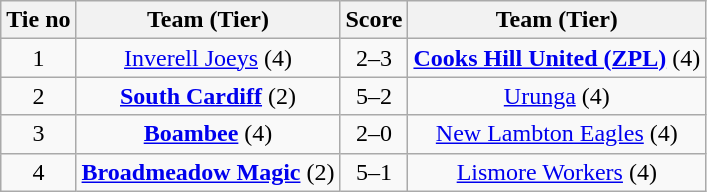<table class="wikitable" style="text-align:center">
<tr>
<th>Tie no</th>
<th>Team (Tier)</th>
<th>Score</th>
<th>Team (Tier)</th>
</tr>
<tr>
<td>1</td>
<td><a href='#'>Inverell Joeys</a> (4)</td>
<td>2–3</td>
<td><strong><a href='#'>Cooks Hill United (ZPL)</a></strong> (4)</td>
</tr>
<tr>
<td>2</td>
<td><strong><a href='#'>South Cardiff</a></strong> (2)</td>
<td>5–2</td>
<td><a href='#'>Urunga</a> (4)</td>
</tr>
<tr>
<td>3</td>
<td><strong><a href='#'>Boambee</a></strong> (4)</td>
<td>2–0</td>
<td><a href='#'>New Lambton Eagles</a> (4)</td>
</tr>
<tr>
<td>4</td>
<td><strong><a href='#'>Broadmeadow Magic</a></strong> (2)</td>
<td>5–1</td>
<td><a href='#'>Lismore Workers</a> (4)</td>
</tr>
</table>
